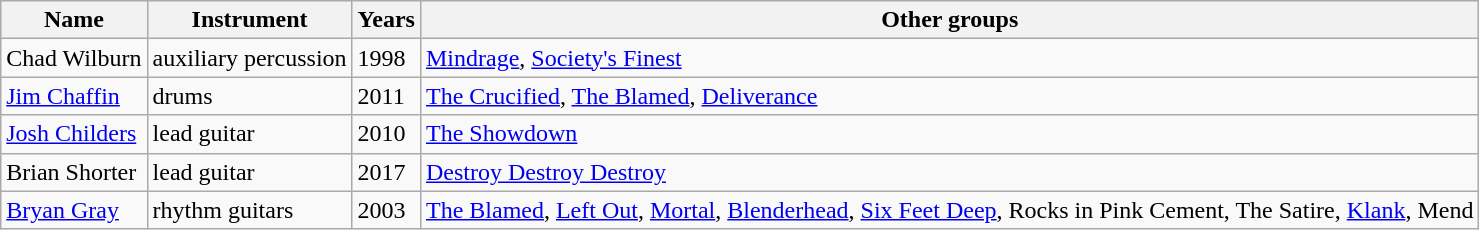<table class="wikitable">
<tr>
<th>Name</th>
<th>Instrument</th>
<th>Years</th>
<th>Other groups</th>
</tr>
<tr>
<td>Chad Wilburn</td>
<td>auxiliary percussion</td>
<td>1998</td>
<td><a href='#'>Mindrage</a>, <a href='#'>Society's Finest</a></td>
</tr>
<tr>
<td><a href='#'>Jim Chaffin</a></td>
<td>drums</td>
<td>2011</td>
<td><a href='#'>The Crucified</a>, <a href='#'>The Blamed</a>, <a href='#'>Deliverance</a></td>
</tr>
<tr>
<td><a href='#'>Josh Childers</a></td>
<td>lead guitar</td>
<td>2010</td>
<td><a href='#'>The Showdown</a></td>
</tr>
<tr>
<td>Brian Shorter</td>
<td>lead guitar</td>
<td>2017</td>
<td><a href='#'>Destroy Destroy Destroy</a></td>
</tr>
<tr>
<td><a href='#'>Bryan Gray</a></td>
<td>rhythm guitars</td>
<td>2003</td>
<td><a href='#'>The Blamed</a>, <a href='#'>Left Out</a>, <a href='#'>Mortal</a>, <a href='#'>Blenderhead</a>, <a href='#'>Six Feet Deep</a>,  Rocks in Pink Cement, The Satire, <a href='#'>Klank</a>, Mend</td>
</tr>
</table>
